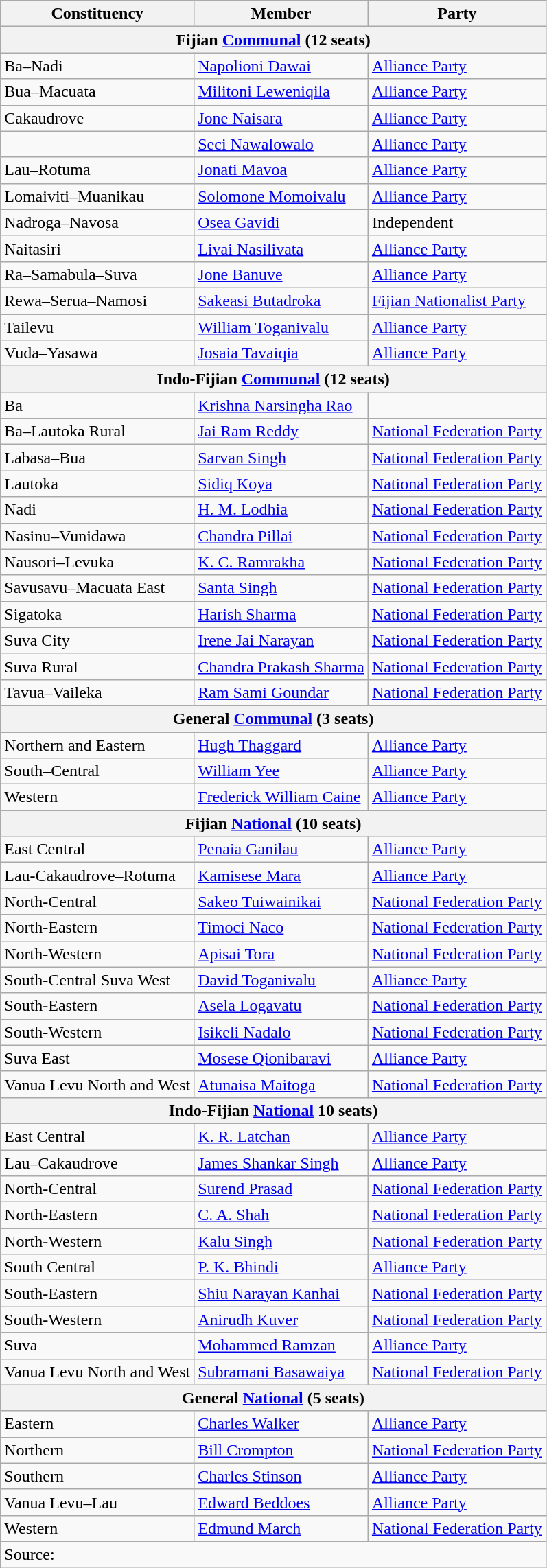<table class=wikitable>
<tr>
<th>Constituency</th>
<th>Member</th>
<th>Party</th>
</tr>
<tr>
<th colspan=3>Fijian <a href='#'>Communal</a> (12 seats)</th>
</tr>
<tr>
<td>Ba–Nadi</td>
<td><a href='#'>Napolioni Dawai</a></td>
<td><a href='#'>Alliance Party</a></td>
</tr>
<tr>
<td>Bua–Macuata</td>
<td><a href='#'>Militoni Leweniqila</a></td>
<td><a href='#'>Alliance Party</a></td>
</tr>
<tr>
<td>Cakaudrove</td>
<td><a href='#'>Jone Naisara</a></td>
<td><a href='#'>Alliance Party</a></td>
</tr>
<tr>
<td></td>
<td><a href='#'>Seci Nawalowalo</a></td>
<td><a href='#'>Alliance Party</a></td>
</tr>
<tr>
<td>Lau–Rotuma</td>
<td><a href='#'>Jonati Mavoa</a></td>
<td><a href='#'>Alliance Party</a></td>
</tr>
<tr>
<td>Lomaiviti–Muanikau</td>
<td><a href='#'>Solomone Momoivalu</a></td>
<td><a href='#'>Alliance Party</a></td>
</tr>
<tr>
<td>Nadroga–Navosa</td>
<td><a href='#'>Osea Gavidi</a></td>
<td>Independent</td>
</tr>
<tr>
<td>Naitasiri</td>
<td><a href='#'>Livai Nasilivata</a></td>
<td><a href='#'>Alliance Party</a></td>
</tr>
<tr>
<td>Ra–Samabula–Suva</td>
<td><a href='#'>Jone Banuve</a></td>
<td><a href='#'>Alliance Party</a></td>
</tr>
<tr>
<td>Rewa–Serua–Namosi</td>
<td><a href='#'>Sakeasi Butadroka</a></td>
<td><a href='#'>Fijian Nationalist Party</a></td>
</tr>
<tr>
<td>Tailevu</td>
<td><a href='#'>William Toganivalu</a></td>
<td><a href='#'>Alliance Party</a></td>
</tr>
<tr>
<td>Vuda–Yasawa</td>
<td><a href='#'>Josaia Tavaiqia</a></td>
<td><a href='#'>Alliance Party</a></td>
</tr>
<tr>
<th colspan=3>Indo-Fijian <a href='#'>Communal</a> (12 seats)</th>
</tr>
<tr>
<td>Ba</td>
<td><a href='#'>Krishna Narsingha Rao</a></td>
<td></td>
</tr>
<tr>
<td>Ba–Lautoka Rural</td>
<td><a href='#'>Jai Ram Reddy</a></td>
<td><a href='#'>National Federation Party</a></td>
</tr>
<tr>
<td>Labasa–Bua</td>
<td><a href='#'>Sarvan Singh</a></td>
<td><a href='#'>National Federation Party</a></td>
</tr>
<tr>
<td>Lautoka</td>
<td><a href='#'>Sidiq Koya</a></td>
<td><a href='#'>National Federation Party</a></td>
</tr>
<tr>
<td>Nadi</td>
<td><a href='#'>H. M. Lodhia</a></td>
<td><a href='#'>National Federation Party</a></td>
</tr>
<tr>
<td>Nasinu–Vunidawa</td>
<td><a href='#'>Chandra Pillai</a></td>
<td><a href='#'>National Federation Party</a></td>
</tr>
<tr>
<td>Nausori–Levuka</td>
<td><a href='#'>K. C. Ramrakha</a></td>
<td><a href='#'>National Federation Party</a></td>
</tr>
<tr>
<td>Savusavu–Macuata East</td>
<td><a href='#'>Santa Singh</a></td>
<td><a href='#'>National Federation Party</a></td>
</tr>
<tr>
<td>Sigatoka</td>
<td><a href='#'>Harish Sharma</a></td>
<td><a href='#'>National Federation Party</a></td>
</tr>
<tr>
<td>Suva City</td>
<td><a href='#'>Irene Jai Narayan</a></td>
<td><a href='#'>National Federation Party</a></td>
</tr>
<tr>
<td>Suva Rural</td>
<td><a href='#'>Chandra Prakash Sharma</a></td>
<td><a href='#'>National Federation Party</a></td>
</tr>
<tr>
<td>Tavua–Vaileka</td>
<td><a href='#'>Ram Sami Goundar</a></td>
<td><a href='#'>National Federation Party</a></td>
</tr>
<tr>
<th colspan=3>General <a href='#'>Communal</a> (3 seats)</th>
</tr>
<tr>
<td>Northern and Eastern</td>
<td><a href='#'>Hugh Thaggard</a></td>
<td><a href='#'>Alliance Party</a></td>
</tr>
<tr>
<td>South–Central</td>
<td><a href='#'>William Yee</a></td>
<td><a href='#'>Alliance Party</a></td>
</tr>
<tr>
<td>Western</td>
<td><a href='#'>Frederick William Caine</a></td>
<td><a href='#'>Alliance Party</a></td>
</tr>
<tr>
<th colspan=3>Fijian <a href='#'>National</a> (10 seats)</th>
</tr>
<tr>
<td>East Central</td>
<td><a href='#'>Penaia Ganilau</a></td>
<td><a href='#'>Alliance Party</a></td>
</tr>
<tr>
<td>Lau-Cakaudrove–Rotuma</td>
<td><a href='#'>Kamisese Mara</a></td>
<td><a href='#'>Alliance Party</a></td>
</tr>
<tr>
<td>North-Central</td>
<td><a href='#'>Sakeo Tuiwainikai</a></td>
<td><a href='#'>National Federation Party</a></td>
</tr>
<tr>
<td>North-Eastern</td>
<td><a href='#'>Timoci Naco</a></td>
<td><a href='#'>National Federation Party</a></td>
</tr>
<tr>
<td>North-Western</td>
<td><a href='#'>Apisai Tora</a></td>
<td><a href='#'>National Federation Party</a></td>
</tr>
<tr>
<td>South-Central Suva West</td>
<td><a href='#'>David Toganivalu</a></td>
<td><a href='#'>Alliance Party</a></td>
</tr>
<tr>
<td>South-Eastern</td>
<td><a href='#'>Asela Logavatu</a></td>
<td><a href='#'>National Federation Party</a></td>
</tr>
<tr>
<td>South-Western</td>
<td><a href='#'>Isikeli Nadalo</a></td>
<td><a href='#'>National Federation Party</a></td>
</tr>
<tr>
<td>Suva East</td>
<td><a href='#'>Mosese Qionibaravi</a></td>
<td><a href='#'>Alliance Party</a></td>
</tr>
<tr>
<td>Vanua Levu North and West</td>
<td><a href='#'>Atunaisa Maitoga</a></td>
<td><a href='#'>National Federation Party</a></td>
</tr>
<tr>
<th colspan=3>Indo-Fijian <a href='#'>National</a> 10 seats)</th>
</tr>
<tr>
<td>East Central</td>
<td><a href='#'>K. R. Latchan</a></td>
<td><a href='#'>Alliance Party</a></td>
</tr>
<tr>
<td>Lau–Cakaudrove</td>
<td><a href='#'>James Shankar Singh</a></td>
<td><a href='#'>Alliance Party</a></td>
</tr>
<tr>
<td>North-Central</td>
<td><a href='#'>Surend Prasad</a></td>
<td><a href='#'>National Federation Party</a></td>
</tr>
<tr>
<td>North-Eastern</td>
<td><a href='#'>C. A. Shah</a></td>
<td><a href='#'>National Federation Party</a></td>
</tr>
<tr>
<td>North-Western</td>
<td><a href='#'>Kalu Singh</a></td>
<td><a href='#'>National Federation Party</a></td>
</tr>
<tr>
<td>South Central</td>
<td><a href='#'>P. K. Bhindi</a></td>
<td><a href='#'>Alliance Party</a></td>
</tr>
<tr>
<td>South-Eastern</td>
<td><a href='#'>Shiu Narayan Kanhai</a></td>
<td><a href='#'>National Federation Party</a></td>
</tr>
<tr>
<td>South-Western</td>
<td><a href='#'>Anirudh Kuver</a></td>
<td><a href='#'>National Federation Party</a></td>
</tr>
<tr>
<td>Suva</td>
<td><a href='#'>Mohammed Ramzan</a></td>
<td><a href='#'>Alliance Party</a></td>
</tr>
<tr>
<td>Vanua Levu North and West</td>
<td><a href='#'>Subramani Basawaiya</a></td>
<td><a href='#'>National Federation Party</a></td>
</tr>
<tr>
<th colspan=3>General <a href='#'>National</a> (5 seats)</th>
</tr>
<tr>
<td>Eastern</td>
<td><a href='#'>Charles Walker</a></td>
<td><a href='#'>Alliance Party</a></td>
</tr>
<tr>
<td>Northern</td>
<td><a href='#'>Bill Crompton</a></td>
<td><a href='#'>National Federation Party</a></td>
</tr>
<tr>
<td>Southern</td>
<td><a href='#'>Charles Stinson</a></td>
<td><a href='#'>Alliance Party</a></td>
</tr>
<tr>
<td>Vanua Levu–Lau</td>
<td><a href='#'>Edward Beddoes</a></td>
<td><a href='#'>Alliance Party</a></td>
</tr>
<tr>
<td>Western</td>
<td><a href='#'>Edmund March</a></td>
<td><a href='#'>National Federation Party</a></td>
</tr>
<tr>
<td colspan=3>Source: </td>
</tr>
</table>
